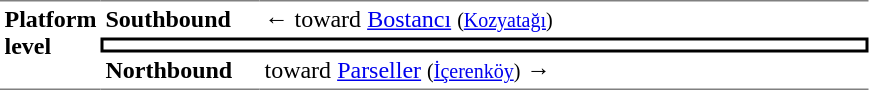<table cellpadding="3" cellspacing="0" border="0">
<tr>
<td rowspan="3" width="50" style="border-top-color: gray; border-bottom-color: gray; border-top-width: 1px; border-bottom-width: 1px; border-top-style: solid; border-bottom-style: solid;" valign="top"><strong>Platform level</strong></td>
<td width="100" style="border-top-color: gray; border-top-width: 1px; border-top-style: solid;"><strong>Southbound</strong></td>
<td width="400" style="border-top-color: gray; border-top-width: 1px; border-top-style: solid;">←  toward <a href='#'>Bostancı</a> <small>(<a href='#'>Kozyatağı</a>)</small></td>
</tr>
<tr>
<td colspan="2" style="border: 2px solid black; border-image: none; text-align: center;"></td>
</tr>
<tr>
<td style="border-bottom-color: gray; border-bottom-width: 1px; border-bottom-style: solid;"><strong>Northbound</strong></td>
<td style="border-bottom-color: gray; border-bottom-width: 1px; border-bottom-style: solid;"> toward <a href='#'>Parseller</a> <small>(<a href='#'>İçerenköy</a>)</small> →</td>
</tr>
</table>
